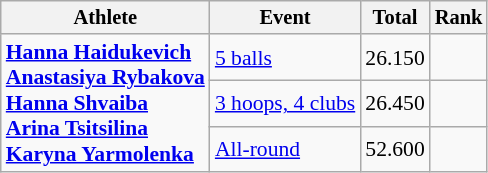<table class="wikitable" style="text-align:center; font-size:90%">
<tr style="font-size:95%">
<th>Athlete</th>
<th>Event</th>
<th>Total</th>
<th>Rank</th>
</tr>
<tr>
<td rowspan=3 align="left"><strong><a href='#'>Hanna Haidukevich</a><br><a href='#'>Anastasiya Rybakova</a><br><a href='#'>Hanna Shvaiba</a><br><a href='#'>Arina Tsitsilina</a><br><a href='#'>Karyna Yarmolenka</a></strong></td>
<td align=left><a href='#'>5 balls</a></td>
<td>26.150</td>
<td></td>
</tr>
<tr>
<td align=left><a href='#'>3 hoops, 4 clubs</a></td>
<td>26.450</td>
<td></td>
</tr>
<tr>
<td align=left><a href='#'>All-round</a></td>
<td>52.600</td>
<td></td>
</tr>
</table>
